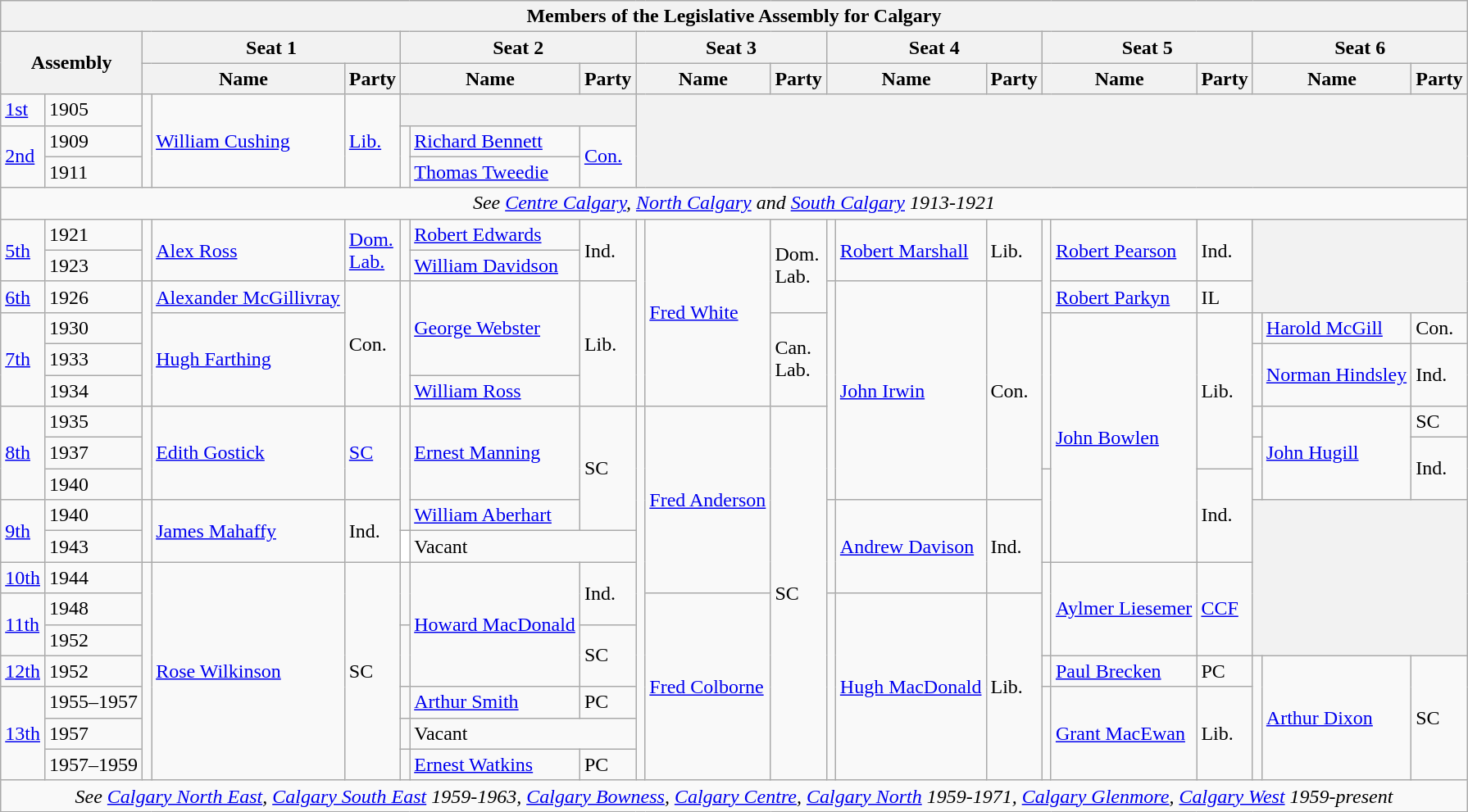<table class="wikitable">
<tr>
<th colspan=21>Members of the Legislative Assembly for Calgary</th>
</tr>
<tr>
<th rowspan=2 colspan=2>Assembly</th>
<th colspan=3>Seat 1</th>
<th colspan=3>Seat 2</th>
<th colspan=3>Seat 3</th>
<th colspan=3>Seat 4</th>
<th colspan=3>Seat 5</th>
<th colspan=3>Seat 6</th>
</tr>
<tr>
<th colspan="2">Name</th>
<th>Party</th>
<th colspan="2">Name</th>
<th>Party</th>
<th colspan="2">Name</th>
<th>Party</th>
<th colspan="2">Name</th>
<th>Party</th>
<th colspan="2">Name</th>
<th>Party</th>
<th colspan="2">Name</th>
<th>Party</th>
</tr>
<tr>
<td><a href='#'>1st</a></td>
<td>1905</td>
<td rowspan=3 ></td>
<td rowspan=3><a href='#'>William Cushing</a></td>
<td rowspan=3><a href='#'>Lib.</a></td>
<th colspan=3></th>
<th colspan=12 rowspan=3></th>
</tr>
<tr>
<td rowspan=2><a href='#'>2nd</a></td>
<td>1909</td>
<td rowspan=2 ></td>
<td><a href='#'>Richard Bennett</a></td>
<td rowspan=2><a href='#'>Con.</a></td>
</tr>
<tr>
<td>1911</td>
<td><a href='#'>Thomas Tweedie</a></td>
</tr>
<tr>
<td colspan=21 align=center><em>See <a href='#'>Centre Calgary</a>, <a href='#'>North Calgary</a> and <a href='#'>South Calgary</a> 1913-1921</em></td>
</tr>
<tr>
<td rowspan=2><a href='#'>5th</a></td>
<td>1921</td>
<td rowspan=2 ></td>
<td rowspan=2><a href='#'>Alex Ross</a></td>
<td rowspan=2><a href='#'>Dom.<br>Lab.</a></td>
<td rowspan=2 ></td>
<td><a href='#'>Robert Edwards</a></td>
<td rowspan=2>Ind.</td>
<td rowspan=6 ></td>
<td rowspan=6><a href='#'>Fred White</a></td>
<td rowspan=3>Dom.<br>Lab.</td>
<td rowspan=2 ></td>
<td rowspan=2><a href='#'>Robert Marshall</a></td>
<td rowspan=2>Lib.</td>
<td rowspan=3 ></td>
<td rowspan=2><a href='#'>Robert Pearson</a></td>
<td rowspan=2>Ind.</td>
<th colspan=3 rowspan=3></th>
</tr>
<tr>
<td>1923</td>
<td><a href='#'>William Davidson</a></td>
</tr>
<tr>
<td><a href='#'>6th</a></td>
<td>1926</td>
<td rowspan=4 ></td>
<td><a href='#'>Alexander McGillivray</a></td>
<td rowspan=4>Con.</td>
<td rowspan=4 ></td>
<td rowspan=3><a href='#'>George Webster</a></td>
<td rowspan=4>Lib.</td>
<td rowspan=7 ></td>
<td rowspan=7><a href='#'>John Irwin</a></td>
<td rowspan=7>Con.</td>
<td><a href='#'>Robert Parkyn</a></td>
<td>IL</td>
</tr>
<tr>
<td rowspan=3><a href='#'>7th</a></td>
<td>1930</td>
<td rowspan=3><a href='#'>Hugh Farthing</a></td>
<td rowspan=3>Can.<br>Lab.</td>
<td rowspan=5 ></td>
<td rowspan=8><a href='#'>John Bowlen</a></td>
<td rowspan=5>Lib.</td>
<td></td>
<td><a href='#'>Harold McGill</a></td>
<td>Con.</td>
</tr>
<tr>
<td>1933</td>
<td rowspan=2 ></td>
<td rowspan=2><a href='#'>Norman Hindsley</a></td>
<td rowspan=2>Ind.</td>
</tr>
<tr>
<td>1934</td>
<td><a href='#'>William Ross</a></td>
</tr>
<tr>
<td rowspan=3><a href='#'>8th</a></td>
<td>1935</td>
<td rowspan=3 ></td>
<td rowspan=3><a href='#'>Edith Gostick</a></td>
<td rowspan=3><a href='#'>SC</a></td>
<td rowspan=4 ></td>
<td rowspan=3><a href='#'>Ernest Manning</a></td>
<td rowspan=4>SC</td>
<td rowspan=12 ></td>
<td rowspan=6><a href='#'>Fred Anderson</a></td>
<td rowspan=12>SC</td>
<td></td>
<td rowspan=3><a href='#'>John Hugill</a></td>
<td>SC</td>
</tr>
<tr>
<td>1937</td>
<td rowspan=2 ></td>
<td rowspan=2>Ind.</td>
</tr>
<tr>
<td>1940</td>
<td rowspan=3 ></td>
<td rowspan=3>Ind.</td>
</tr>
<tr>
<td rowspan=2><a href='#'>9th</a></td>
<td>1940</td>
<td rowspan=2 ></td>
<td rowspan=2><a href='#'>James Mahaffy</a></td>
<td rowspan=2>Ind.</td>
<td><a href='#'>William Aberhart</a></td>
<td rowspan=3 ></td>
<td rowspan=3><a href='#'>Andrew Davison</a></td>
<td rowspan=3>Ind.</td>
<th colspan=3 rowspan=5></th>
</tr>
<tr>
<td>1943</td>
<td bgcolor=white></td>
<td colspan=2>Vacant</td>
</tr>
<tr>
<td><a href='#'>10th</a></td>
<td>1944</td>
<td rowspan=7 ></td>
<td rowspan=7><a href='#'>Rose Wilkinson</a></td>
<td rowspan=7>SC</td>
<td rowspan=2 ></td>
<td rowspan=4><a href='#'>Howard MacDonald</a></td>
<td rowspan=2>Ind.</td>
<td rowspan=3 ></td>
<td rowspan=3><a href='#'>Aylmer Liesemer</a></td>
<td rowspan=3><a href='#'>CCF</a></td>
</tr>
<tr>
<td rowspan=2><a href='#'>11th</a></td>
<td>1948</td>
<td rowspan=6><a href='#'>Fred Colborne</a></td>
<td rowspan=6 ></td>
<td rowspan=6><a href='#'>Hugh MacDonald</a></td>
<td rowspan=6>Lib.</td>
</tr>
<tr>
<td>1952</td>
<td rowspan=2 ></td>
<td rowspan=2>SC</td>
</tr>
<tr>
<td><a href='#'>12th</a></td>
<td>1952</td>
<td></td>
<td><a href='#'>Paul Brecken</a></td>
<td>PC</td>
<td rowspan=4 ></td>
<td rowspan=4><a href='#'>Arthur Dixon</a></td>
<td rowspan=4>SC</td>
</tr>
<tr>
<td rowspan=3><a href='#'>13th</a></td>
<td>1955–1957</td>
<td></td>
<td><a href='#'>Arthur Smith</a></td>
<td>PC</td>
<td rowspan=3 ></td>
<td rowspan=3><a href='#'>Grant MacEwan</a></td>
<td rowspan=3>Lib.</td>
</tr>
<tr>
<td>1957</td>
<td></td>
<td colspan=2>Vacant</td>
</tr>
<tr>
<td>1957–1959</td>
<td></td>
<td><a href='#'>Ernest Watkins</a></td>
<td>PC</td>
</tr>
<tr>
<td colspan=21 align=center><em>See <a href='#'>Calgary North East</a>, <a href='#'>Calgary South East</a> 1959-1963, <a href='#'>Calgary Bowness</a>, <a href='#'>Calgary Centre</a>, <a href='#'>Calgary North</a> 1959-1971, <a href='#'>Calgary Glenmore</a>, <a href='#'>Calgary West</a> 1959-present</em></td>
</tr>
</table>
